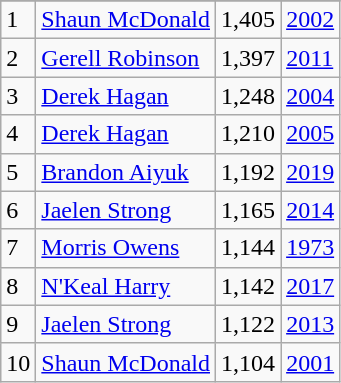<table class="wikitable">
<tr>
</tr>
<tr>
<td>1</td>
<td><a href='#'>Shaun McDonald</a></td>
<td>1,405</td>
<td><a href='#'>2002</a></td>
</tr>
<tr>
<td>2</td>
<td><a href='#'>Gerell Robinson</a></td>
<td>1,397</td>
<td><a href='#'>2011</a></td>
</tr>
<tr>
<td>3</td>
<td><a href='#'>Derek Hagan</a></td>
<td>1,248</td>
<td><a href='#'>2004</a></td>
</tr>
<tr>
<td>4</td>
<td><a href='#'>Derek Hagan</a></td>
<td>1,210</td>
<td><a href='#'>2005</a></td>
</tr>
<tr>
<td>5</td>
<td><a href='#'>Brandon Aiyuk</a></td>
<td>1,192</td>
<td><a href='#'>2019</a></td>
</tr>
<tr>
<td>6</td>
<td><a href='#'>Jaelen Strong</a></td>
<td>1,165</td>
<td><a href='#'>2014</a></td>
</tr>
<tr>
<td>7</td>
<td><a href='#'>Morris Owens</a></td>
<td>1,144</td>
<td><a href='#'>1973</a></td>
</tr>
<tr>
<td>8</td>
<td><a href='#'>N'Keal Harry</a></td>
<td>1,142</td>
<td><a href='#'>2017</a></td>
</tr>
<tr>
<td>9</td>
<td><a href='#'>Jaelen Strong</a></td>
<td>1,122</td>
<td><a href='#'>2013</a></td>
</tr>
<tr>
<td>10</td>
<td><a href='#'>Shaun McDonald</a></td>
<td>1,104</td>
<td><a href='#'>2001</a></td>
</tr>
</table>
